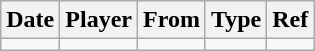<table class="wikitable">
<tr>
<th><strong>Date</strong></th>
<th><strong>Player</strong></th>
<th><strong>From</strong></th>
<th><strong>Type</strong></th>
<th><strong>Ref</strong></th>
</tr>
<tr>
<td></td>
<td></td>
<td></td>
<td></td>
<td></td>
</tr>
</table>
